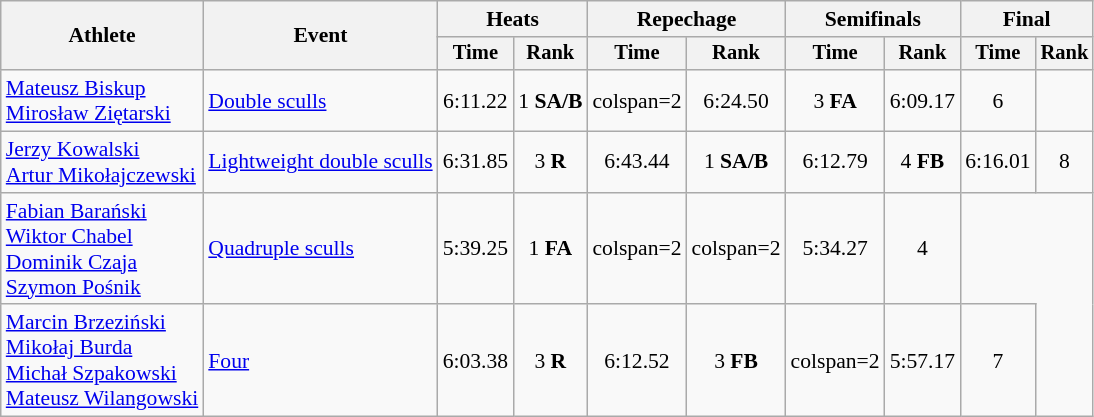<table class="wikitable" style="text-align:center; font-size:90%">
<tr>
<th rowspan=2>Athlete</th>
<th rowspan=2>Event</th>
<th colspan=2>Heats</th>
<th colspan=2>Repechage</th>
<th colspan=2>Semifinals</th>
<th colspan=2>Final</th>
</tr>
<tr style="font-size:95%">
<th>Time</th>
<th>Rank</th>
<th>Time</th>
<th>Rank</th>
<th>Time</th>
<th>Rank</th>
<th>Time</th>
<th>Rank</th>
</tr>
<tr>
<td align=left><a href='#'>Mateusz Biskup</a><br><a href='#'>Mirosław Ziętarski</a></td>
<td align=left><a href='#'>Double sculls</a></td>
<td>6:11.22</td>
<td>1 <strong>SA/B</strong></td>
<td>colspan=2 </td>
<td>6:24.50</td>
<td>3 <strong>FA</strong></td>
<td>6:09.17</td>
<td>6</td>
</tr>
<tr>
<td align=left><a href='#'>Jerzy Kowalski</a><br><a href='#'>Artur Mikołajczewski</a></td>
<td align=left><a href='#'>Lightweight double sculls</a></td>
<td>6:31.85</td>
<td>3 <strong>R</strong></td>
<td>6:43.44</td>
<td>1 <strong>SA/B</strong></td>
<td>6:12.79</td>
<td>4 <strong>FB</strong></td>
<td>6:16.01</td>
<td>8</td>
</tr>
<tr>
<td align=left><a href='#'>Fabian Barański</a><br><a href='#'>Wiktor Chabel</a><br><a href='#'>Dominik Czaja</a><br><a href='#'>Szymon Pośnik</a></td>
<td align=left><a href='#'>Quadruple sculls</a></td>
<td>5:39.25</td>
<td>1 <strong>FA</strong></td>
<td>colspan=2 </td>
<td>colspan=2 </td>
<td>5:34.27</td>
<td>4</td>
</tr>
<tr>
<td align=left><a href='#'>Marcin Brzeziński</a><br><a href='#'>Mikołaj Burda</a><br><a href='#'>Michał Szpakowski</a><br><a href='#'>Mateusz Wilangowski</a></td>
<td align=left><a href='#'>Four</a></td>
<td>6:03.38</td>
<td>3 <strong>R</strong></td>
<td>6:12.52</td>
<td>3 <strong>FB</strong></td>
<td>colspan=2 </td>
<td>5:57.17</td>
<td>7</td>
</tr>
</table>
